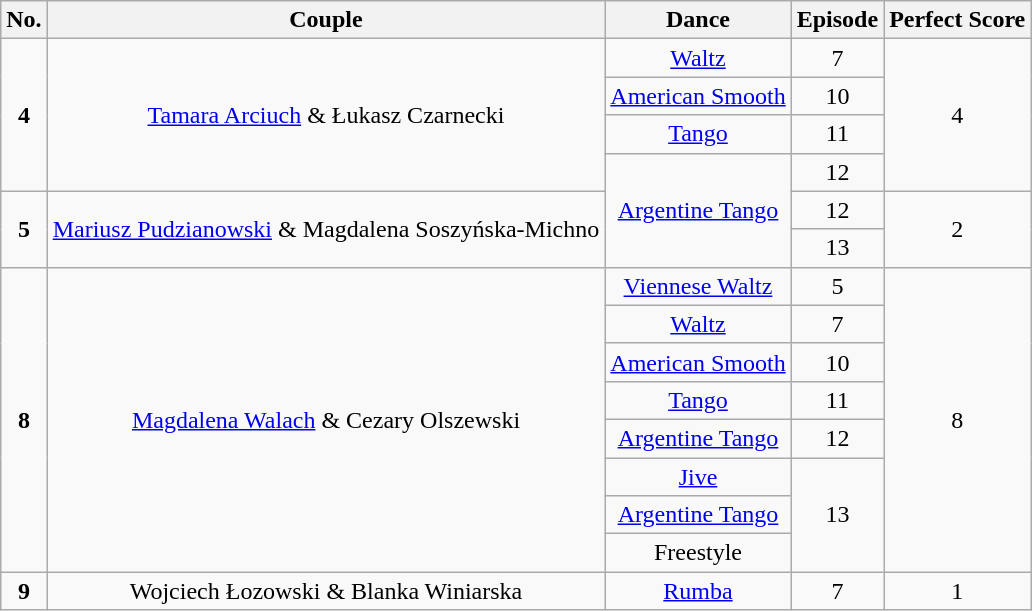<table class="wikitable" style="text-align:center">
<tr>
<th>No.</th>
<th>Couple</th>
<th>Dance</th>
<th>Episode</th>
<th>Perfect Score</th>
</tr>
<tr>
<td rowspan=4><strong>4</strong></td>
<td rowspan=4><a href='#'>Tamara Arciuch</a> & Łukasz Czarnecki</td>
<td><a href='#'>Waltz</a></td>
<td>7</td>
<td rowspan=4>4</td>
</tr>
<tr>
<td><a href='#'>American Smooth</a></td>
<td>10</td>
</tr>
<tr>
<td><a href='#'>Tango</a></td>
<td>11</td>
</tr>
<tr>
<td rowspan="3"><a href='#'>Argentine Tango</a></td>
<td>12</td>
</tr>
<tr>
<td rowspan=2><strong>5</strong></td>
<td rowspan=2><a href='#'>Mariusz Pudzianowski</a> & Magdalena Soszyńska-Michno</td>
<td>12</td>
<td rowspan=2>2</td>
</tr>
<tr>
<td>13</td>
</tr>
<tr>
<td rowspan=8><strong>8</strong></td>
<td rowspan=8><a href='#'>Magdalena Walach</a> & Cezary Olszewski</td>
<td><a href='#'>Viennese Waltz</a></td>
<td>5</td>
<td rowspan=8>8</td>
</tr>
<tr>
<td><a href='#'>Waltz</a></td>
<td>7</td>
</tr>
<tr>
<td><a href='#'>American Smooth</a></td>
<td>10</td>
</tr>
<tr>
<td><a href='#'>Tango</a></td>
<td>11</td>
</tr>
<tr>
<td><a href='#'>Argentine Tango</a></td>
<td>12</td>
</tr>
<tr>
<td><a href='#'>Jive</a></td>
<td rowspan=3>13</td>
</tr>
<tr>
<td><a href='#'>Argentine Tango</a></td>
</tr>
<tr>
<td>Freestyle</td>
</tr>
<tr>
<td><strong>9</strong></td>
<td>Wojciech Łozowski & Blanka Winiarska</td>
<td><a href='#'>Rumba</a></td>
<td>7</td>
<td rowspan=1>1</td>
</tr>
</table>
